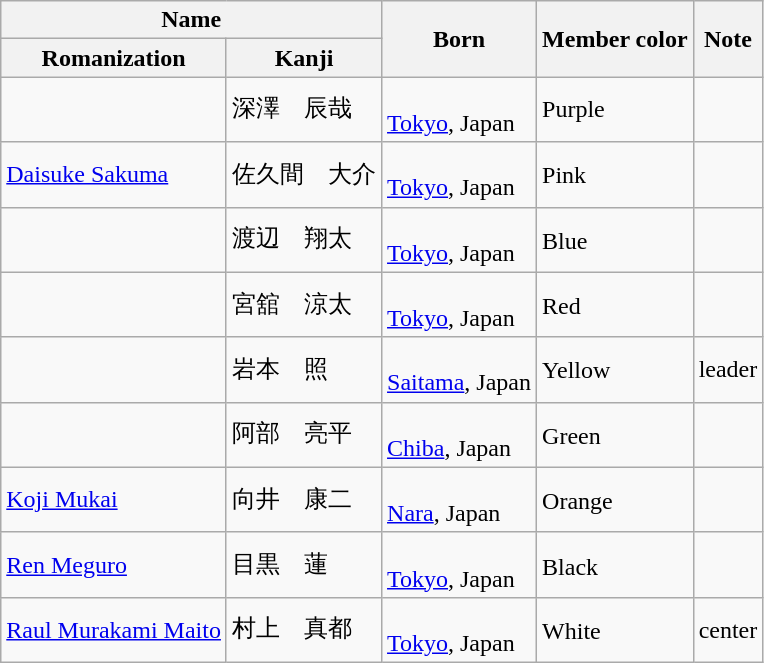<table class="wikitable">
<tr>
<th scope="col" colspan="2">Name</th>
<th scope="col" rowspan="2">Born</th>
<th scope="col" rowspan="2">Member color</th>
<th scope="col" rowspan="2">Note</th>
</tr>
<tr>
<th scope="col">Romanization</th>
<th scope="col">Kanji</th>
</tr>
<tr>
<td></td>
<td>深澤　辰哉</td>
<td><br><a href='#'>Tokyo</a>, Japan</td>
<td> Purple</td>
<td></td>
</tr>
<tr>
<td><a href='#'>Daisuke Sakuma</a></td>
<td>佐久間　大介</td>
<td><br><a href='#'>Tokyo</a>, Japan</td>
<td><big></big> Pink</td>
<td></td>
</tr>
<tr>
<td></td>
<td>渡辺　翔太</td>
<td><br><a href='#'>Tokyo</a>, Japan</td>
<td><big></big> Blue</td>
<td></td>
</tr>
<tr>
<td></td>
<td>宮舘　涼太</td>
<td><br><a href='#'>Tokyo</a>, Japan</td>
<td><big></big> Red</td>
<td></td>
</tr>
<tr>
<td></td>
<td>岩本　照</td>
<td><br><a href='#'>Saitama</a>, Japan</td>
<td><big></big> Yellow</td>
<td>leader</td>
</tr>
<tr>
<td></td>
<td>阿部　亮平</td>
<td><br><a href='#'>Chiba</a>, Japan</td>
<td><big></big> Green</td>
<td></td>
</tr>
<tr>
<td><a href='#'>Koji Mukai</a></td>
<td>向井　康二</td>
<td><br><a href='#'>Nara</a>, Japan</td>
<td><big></big> Orange</td>
<td></td>
</tr>
<tr>
<td><a href='#'>Ren Meguro</a></td>
<td>目黒　蓮</td>
<td><br><a href='#'>Tokyo</a>, Japan</td>
<td><big></big> Black</td>
<td></td>
</tr>
<tr>
<td><a href='#'>Raul Murakami Maito</a></td>
<td>村上　真都</td>
<td><br><a href='#'>Tokyo</a>, Japan</td>
<td><big></big> White</td>
<td>center</td>
</tr>
</table>
